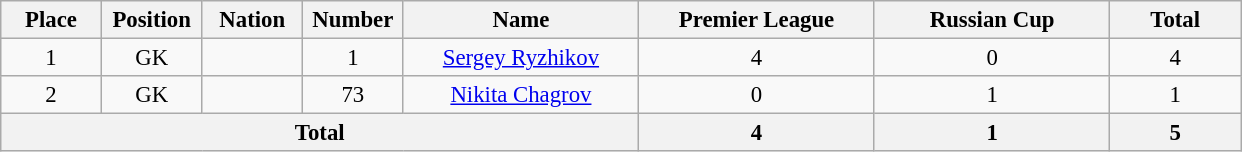<table class="wikitable" style="font-size: 95%; text-align: center;">
<tr>
<th width=60>Place</th>
<th width=60>Position</th>
<th width=60>Nation</th>
<th width=60>Number</th>
<th width=150>Name</th>
<th width=150>Premier League</th>
<th width=150>Russian Cup</th>
<th width=80>Total</th>
</tr>
<tr>
<td>1</td>
<td>GK</td>
<td></td>
<td>1</td>
<td><a href='#'>Sergey Ryzhikov</a></td>
<td>4</td>
<td>0</td>
<td>4</td>
</tr>
<tr>
<td>2</td>
<td>GK</td>
<td></td>
<td>73</td>
<td><a href='#'>Nikita Chagrov</a></td>
<td>0</td>
<td>1</td>
<td>1</td>
</tr>
<tr>
<th colspan=5>Total</th>
<th>4</th>
<th>1</th>
<th>5</th>
</tr>
</table>
